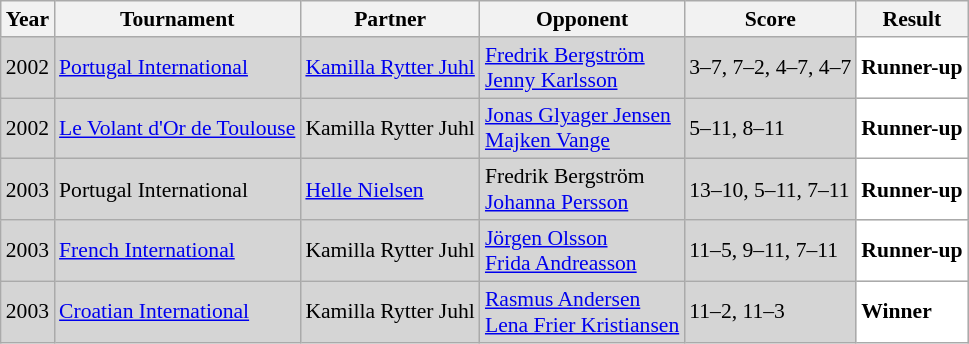<table class="sortable wikitable" style="font-size: 90%;">
<tr>
<th>Year</th>
<th>Tournament</th>
<th>Partner</th>
<th>Opponent</th>
<th>Score</th>
<th>Result</th>
</tr>
<tr style="background:#D5D5D5">
<td align="center">2002</td>
<td align="left"><a href='#'>Portugal International</a></td>
<td align="left"> <a href='#'>Kamilla Rytter Juhl</a></td>
<td align="left"> <a href='#'>Fredrik Bergström</a> <br>  <a href='#'>Jenny Karlsson</a></td>
<td align="left">3–7, 7–2, 4–7, 4–7</td>
<td style="text-align:left; background:white"> <strong>Runner-up</strong></td>
</tr>
<tr style="background:#D5D5D5">
<td align="center">2002</td>
<td align="left"><a href='#'>Le Volant d'Or de Toulouse</a></td>
<td align="left"> Kamilla Rytter Juhl</td>
<td align="left"> <a href='#'>Jonas Glyager Jensen</a> <br>  <a href='#'>Majken Vange</a></td>
<td align="left">5–11, 8–11</td>
<td style="text-align:left; background:white"> <strong>Runner-up</strong></td>
</tr>
<tr style="background:#D5D5D5">
<td align="center">2003</td>
<td align="left">Portugal International</td>
<td align="left"> <a href='#'>Helle Nielsen</a></td>
<td align="left"> Fredrik Bergström <br>  <a href='#'>Johanna Persson</a></td>
<td align="left">13–10, 5–11, 7–11</td>
<td style="text-align:left; background:white"> <strong>Runner-up</strong></td>
</tr>
<tr style="background:#D5D5D5">
<td align="center">2003</td>
<td align="left"><a href='#'>French International</a></td>
<td align="left"> Kamilla Rytter Juhl</td>
<td align="left"> <a href='#'>Jörgen Olsson</a> <br>  <a href='#'>Frida Andreasson</a></td>
<td align="left">11–5, 9–11, 7–11</td>
<td style="text-align:left; background:white"> <strong>Runner-up</strong></td>
</tr>
<tr style="background:#D5D5D5">
<td align="center">2003</td>
<td align="left"><a href='#'>Croatian International</a></td>
<td align="left"> Kamilla Rytter Juhl</td>
<td align="left"> <a href='#'>Rasmus Andersen</a> <br>  <a href='#'>Lena Frier Kristiansen</a></td>
<td align="left">11–2, 11–3</td>
<td style="text-align:left; background:white"> <strong>Winner</strong></td>
</tr>
</table>
